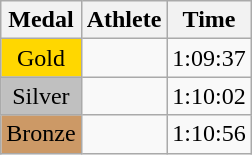<table class="wikitable">
<tr>
<th>Medal</th>
<th>Athlete</th>
<th>Time</th>
</tr>
<tr>
<td style="text-align:center;background-color:gold;">Gold</td>
<td></td>
<td>1:09:37</td>
</tr>
<tr>
<td style="text-align:center;background-color:silver;">Silver</td>
<td></td>
<td>1:10:02</td>
</tr>
<tr>
<td style="text-align:center;background-color:#CC9966;">Bronze</td>
<td></td>
<td>1:10:56</td>
</tr>
</table>
